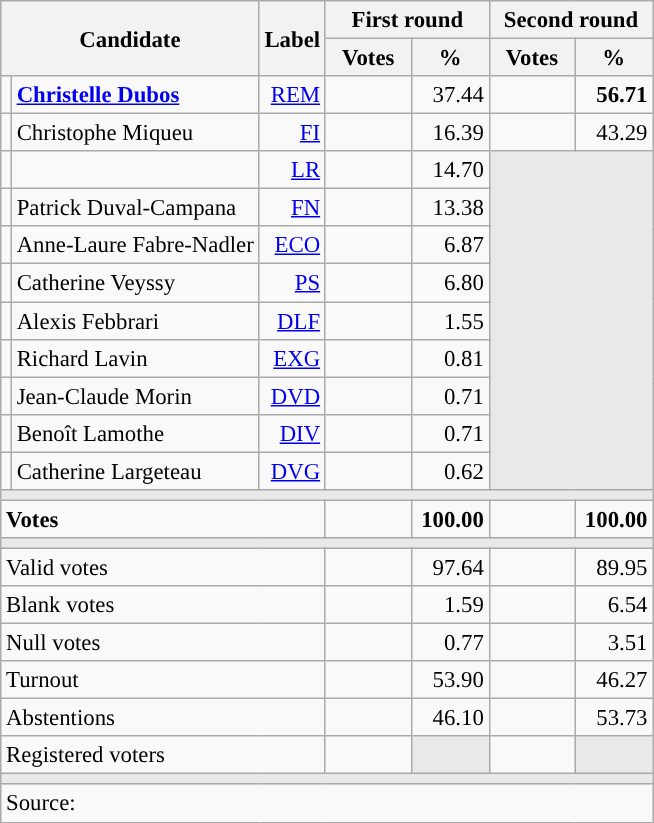<table class="wikitable" style="text-align:right;font-size:95%;">
<tr>
<th rowspan="2" colspan="2">Candidate</th>
<th rowspan="2">Label</th>
<th colspan="2">First round</th>
<th colspan="2">Second round</th>
</tr>
<tr>
<th style="width:50px;">Votes</th>
<th style="width:45px;">%</th>
<th style="width:50px;">Votes</th>
<th style="width:45px;">%</th>
</tr>
<tr>
<td style="color:inherit;background:"></td>
<td style="text-align:left;"><strong><a href='#'>Christelle Dubos</a></strong></td>
<td><a href='#'>REM</a></td>
<td></td>
<td>37.44</td>
<td><strong></strong></td>
<td><strong>56.71</strong></td>
</tr>
<tr>
<td style="color:inherit;background:"></td>
<td style="text-align:left;">Christophe Miqueu</td>
<td><a href='#'>FI</a></td>
<td></td>
<td>16.39</td>
<td></td>
<td>43.29</td>
</tr>
<tr>
<td style="color:inherit;background:"></td>
<td style="text-align:left;"></td>
<td><a href='#'>LR</a></td>
<td></td>
<td>14.70</td>
<td colspan="2" rowspan="9" style="background:#E9E9E9;"></td>
</tr>
<tr>
<td style="color:inherit;background:"></td>
<td style="text-align:left;">Patrick Duval-Campana</td>
<td><a href='#'>FN</a></td>
<td></td>
<td>13.38</td>
</tr>
<tr>
<td style="color:inherit;background:"></td>
<td style="text-align:left;">Anne-Laure Fabre-Nadler</td>
<td><a href='#'>ECO</a></td>
<td></td>
<td>6.87</td>
</tr>
<tr>
<td style="color:inherit;background:"></td>
<td style="text-align:left;">Catherine Veyssy</td>
<td><a href='#'>PS</a></td>
<td></td>
<td>6.80</td>
</tr>
<tr>
<td style="color:inherit;background:"></td>
<td style="text-align:left;">Alexis Febbrari</td>
<td><a href='#'>DLF</a></td>
<td></td>
<td>1.55</td>
</tr>
<tr>
<td style="color:inherit;background:"></td>
<td style="text-align:left;">Richard Lavin</td>
<td><a href='#'>EXG</a></td>
<td></td>
<td>0.81</td>
</tr>
<tr>
<td style="color:inherit;background:"></td>
<td style="text-align:left;">Jean-Claude Morin</td>
<td><a href='#'>DVD</a></td>
<td></td>
<td>0.71</td>
</tr>
<tr>
<td style="color:inherit;background:"></td>
<td style="text-align:left;">Benoît Lamothe</td>
<td><a href='#'>DIV</a></td>
<td></td>
<td>0.71</td>
</tr>
<tr>
<td style="color:inherit;background:"></td>
<td style="text-align:left;">Catherine Largeteau</td>
<td><a href='#'>DVG</a></td>
<td></td>
<td>0.62</td>
</tr>
<tr>
<td colspan="7" style="background:#E9E9E9;"></td>
</tr>
<tr style="font-weight:bold;">
<td colspan="3" style="text-align:left;">Votes</td>
<td></td>
<td>100.00</td>
<td></td>
<td>100.00</td>
</tr>
<tr>
<td colspan="7" style="background:#E9E9E9;"></td>
</tr>
<tr>
<td colspan="3" style="text-align:left;">Valid votes</td>
<td></td>
<td>97.64</td>
<td></td>
<td>89.95</td>
</tr>
<tr>
<td colspan="3" style="text-align:left;">Blank votes</td>
<td></td>
<td>1.59</td>
<td></td>
<td>6.54</td>
</tr>
<tr>
<td colspan="3" style="text-align:left;">Null votes</td>
<td></td>
<td>0.77</td>
<td></td>
<td>3.51</td>
</tr>
<tr>
<td colspan="3" style="text-align:left;">Turnout</td>
<td></td>
<td>53.90</td>
<td></td>
<td>46.27</td>
</tr>
<tr>
<td colspan="3" style="text-align:left;">Abstentions</td>
<td></td>
<td>46.10</td>
<td></td>
<td>53.73</td>
</tr>
<tr>
<td colspan="3" style="text-align:left;">Registered voters</td>
<td></td>
<td style="color:inherit;background:#E9E9E9;"></td>
<td></td>
<td style="color:inherit;background:#E9E9E9;"></td>
</tr>
<tr>
<td colspan="7" style="background:#E9E9E9;"></td>
</tr>
<tr>
<td colspan="7" style="text-align:left;">Source: </td>
</tr>
</table>
